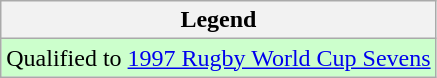<table class="wikitable">
<tr>
<th>Legend</th>
</tr>
<tr bgcolor=ccffcc>
<td>Qualified to <a href='#'>1997 Rugby World Cup Sevens</a></td>
</tr>
</table>
